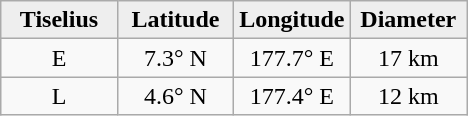<table class="wikitable">
<tr>
<th width="25%" style="background:#eeeeee;">Tiselius</th>
<th width="25%" style="background:#eeeeee;">Latitude</th>
<th width="25%" style="background:#eeeeee;">Longitude</th>
<th width="25%" style="background:#eeeeee;">Diameter</th>
</tr>
<tr>
<td align="center">E</td>
<td align="center">7.3° N</td>
<td align="center">177.7° E</td>
<td align="center">17 km</td>
</tr>
<tr>
<td align="center">L</td>
<td align="center">4.6° N</td>
<td align="center">177.4° E</td>
<td align="center">12 km</td>
</tr>
</table>
